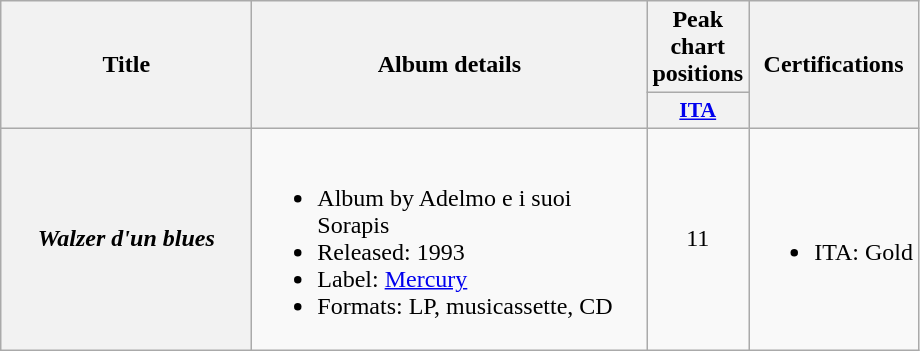<table class="wikitable plainrowheaders" style="text-align:center;">
<tr>
<th scope="col" rowspan="2" style="width:10em;">Title</th>
<th scope="col" rowspan="2" style="width:16em;">Album details</th>
<th scope="col">Peak chart positions</th>
<th scope="col" rowspan="2">Certifications</th>
</tr>
<tr>
<th scope="col" style="width:3em;font-size:90%;"><a href='#'>ITA</a><br></th>
</tr>
<tr>
<th scope="row"><em>Walzer d'un blues</em></th>
<td align="left"><br><ul><li>Album by Adelmo e i suoi Sorapis</li><li>Released: 1993</li><li>Label: <a href='#'>Mercury</a></li><li>Formats: LP, musicassette, CD</li></ul></td>
<td>11</td>
<td align="left"><br><ul><li>ITA: Gold</li></ul></td>
</tr>
</table>
